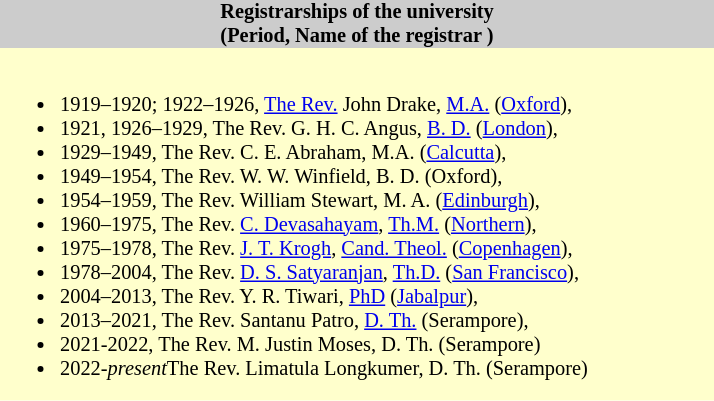<table class="toccolours" style="float:right; margin-left:1em; font-size:85%; background:#ffc; color:black; width:35em; max-width:40%;" cellspacing="0" cellpadding="0">
<tr>
<th style="background:#ccc;">Registrarships of the university<br>(Period, Name of the registrar )</th>
</tr>
<tr>
<td style="text-align: left;"><br><ul><li>1919–1920; 1922–1926, <a href='#'>The Rev.</a> John Drake, <a href='#'>M.A.</a> (<a href='#'>Oxford</a>),</li><li>1921, 1926–1929, The Rev. G. H. C. Angus, <a href='#'>B. D.</a> (<a href='#'>London</a>),</li><li>1929–1949, The Rev. C. E. Abraham, M.A. (<a href='#'>Calcutta</a>),</li><li>1949–1954, The Rev. W. W. Winfield, B. D. (Oxford),</li><li>1954–1959, The Rev. William Stewart, M. A. (<a href='#'>Edinburgh</a>),</li><li>1960–1975, The Rev. <a href='#'>C. Devasahayam</a>, <a href='#'>Th.M.</a> (<a href='#'>Northern</a>),</li><li>1975–1978, The Rev. <a href='#'>J. T. Krogh</a>, <a href='#'>Cand. Theol.</a> (<a href='#'>Copenhagen</a>),</li><li>1978–2004, The Rev. <a href='#'>D. S. Satyaranjan</a>, <a href='#'>Th.D.</a> (<a href='#'>San Francisco</a>),</li><li>2004–2013, The Rev. Y. R. Tiwari, <a href='#'>PhD</a> (<a href='#'>Jabalpur</a>),</li><li>2013–2021, The Rev. Santanu Patro, <a href='#'>D. Th.</a> (Serampore),</li><li>2021-2022, The Rev. M. Justin Moses, D. Th. (Serampore) <em></em></li><li>2022-<em>present</em>The Rev. Limatula Longkumer, D. Th. (Serampore)</li></ul></td>
</tr>
</table>
